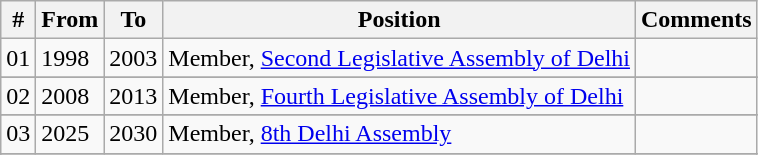<table class="wikitable sortable">
<tr>
<th>#</th>
<th>From</th>
<th>To</th>
<th>Position</th>
<th>Comments</th>
</tr>
<tr>
<td>01</td>
<td>1998</td>
<td>2003</td>
<td>Member, <a href='#'>Second Legislative Assembly of Delhi</a></td>
<td></td>
</tr>
<tr>
</tr>
<tr>
<td>02</td>
<td>2008</td>
<td>2013</td>
<td>Member, <a href='#'>Fourth Legislative Assembly of Delhi</a></td>
<td></td>
</tr>
<tr>
</tr>
<tr>
<td>03</td>
<td>2025</td>
<td>2030</td>
<td>Member, <a href='#'>8th Delhi Assembly</a></td>
<td></td>
</tr>
<tr>
</tr>
<tr>
</tr>
</table>
